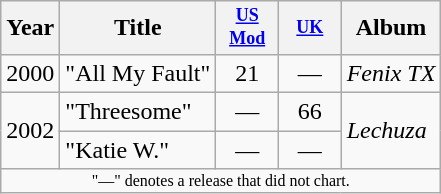<table class="wikitable">
<tr>
<th>Year</th>
<th>Title</th>
<th style="width:3em;font-size:75%"><a href='#'>US<br>Mod</a><br></th>
<th style="width:3em;font-size:75%"><a href='#'>UK</a><br></th>
<th>Album</th>
</tr>
<tr>
<td>2000</td>
<td>"All My Fault"</td>
<td style="text-align:center;">21</td>
<td style="text-align:center;">—</td>
<td><em>Fenix TX</em></td>
</tr>
<tr>
<td rowspan="2">2002</td>
<td>"Threesome"</td>
<td style="text-align:center;">—</td>
<td style="text-align:center;">66</td>
<td rowspan="2"><em>Lechuza</em></td>
</tr>
<tr>
<td>"Katie W."</td>
<td style="text-align:center;">—</td>
<td style="text-align:center;">—</td>
</tr>
<tr>
<td colspan="5" style="text-align:center; font-size:8pt;">"—" denotes a release that did not chart.</td>
</tr>
</table>
